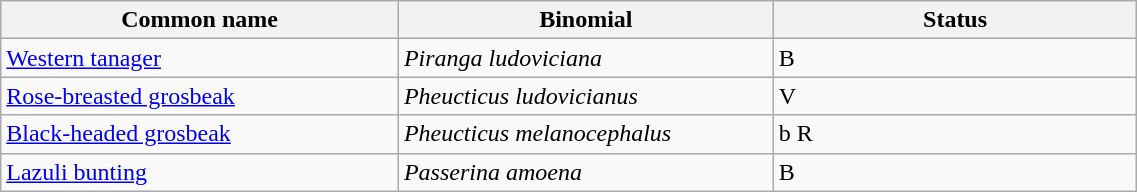<table width=60% class="wikitable">
<tr>
<th width=35%>Common name</th>
<th width=33%>Binomial</th>
<th width=32%>Status</th>
</tr>
<tr>
<td><a href='#'>Western tanager</a></td>
<td><em>Piranga ludoviciana</em></td>
<td>B</td>
</tr>
<tr>
<td><a href='#'>Rose-breasted grosbeak</a></td>
<td><em>Pheucticus ludovicianus</em></td>
<td>V</td>
</tr>
<tr>
<td><a href='#'>Black-headed grosbeak</a></td>
<td><em>Pheucticus melanocephalus</em></td>
<td>b R</td>
</tr>
<tr>
<td><a href='#'>Lazuli bunting</a></td>
<td><em>Passerina amoena</em></td>
<td>B</td>
</tr>
</table>
